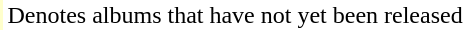<table class="wiki table">
<tr>
<td style="background:#ffc;"></td>
<td>Denotes albums that have not yet been released</td>
</tr>
</table>
